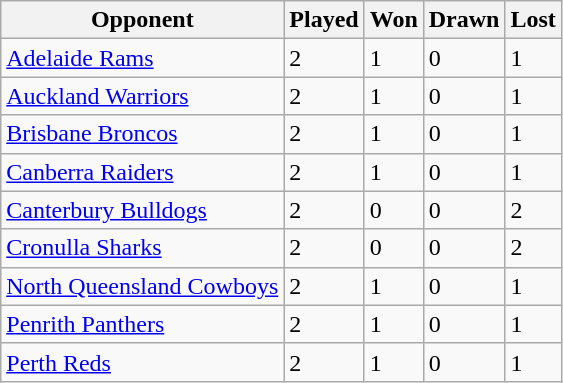<table class="wikitable">
<tr>
<th>Opponent</th>
<th>Played</th>
<th>Won</th>
<th>Drawn</th>
<th>Lost</th>
</tr>
<tr>
<td><a href='#'>Adelaide Rams</a></td>
<td>2</td>
<td>1</td>
<td>0</td>
<td>1</td>
</tr>
<tr>
<td><a href='#'>Auckland Warriors</a></td>
<td>2</td>
<td>1</td>
<td>0</td>
<td>1</td>
</tr>
<tr>
<td><a href='#'>Brisbane Broncos</a></td>
<td>2</td>
<td>1</td>
<td>0</td>
<td>1</td>
</tr>
<tr>
<td><a href='#'>Canberra Raiders</a></td>
<td>2</td>
<td>1</td>
<td>0</td>
<td>1</td>
</tr>
<tr>
<td><a href='#'>Canterbury Bulldogs</a></td>
<td>2</td>
<td>0</td>
<td>0</td>
<td>2</td>
</tr>
<tr>
<td><a href='#'>Cronulla Sharks</a></td>
<td>2</td>
<td>0</td>
<td>0</td>
<td>2</td>
</tr>
<tr>
<td><a href='#'>North Queensland Cowboys</a></td>
<td>2</td>
<td>1</td>
<td>0</td>
<td>1</td>
</tr>
<tr>
<td><a href='#'>Penrith Panthers</a></td>
<td>2</td>
<td>1</td>
<td>0</td>
<td>1</td>
</tr>
<tr>
<td><a href='#'>Perth Reds</a></td>
<td>2</td>
<td>1</td>
<td>0</td>
<td>1</td>
</tr>
</table>
